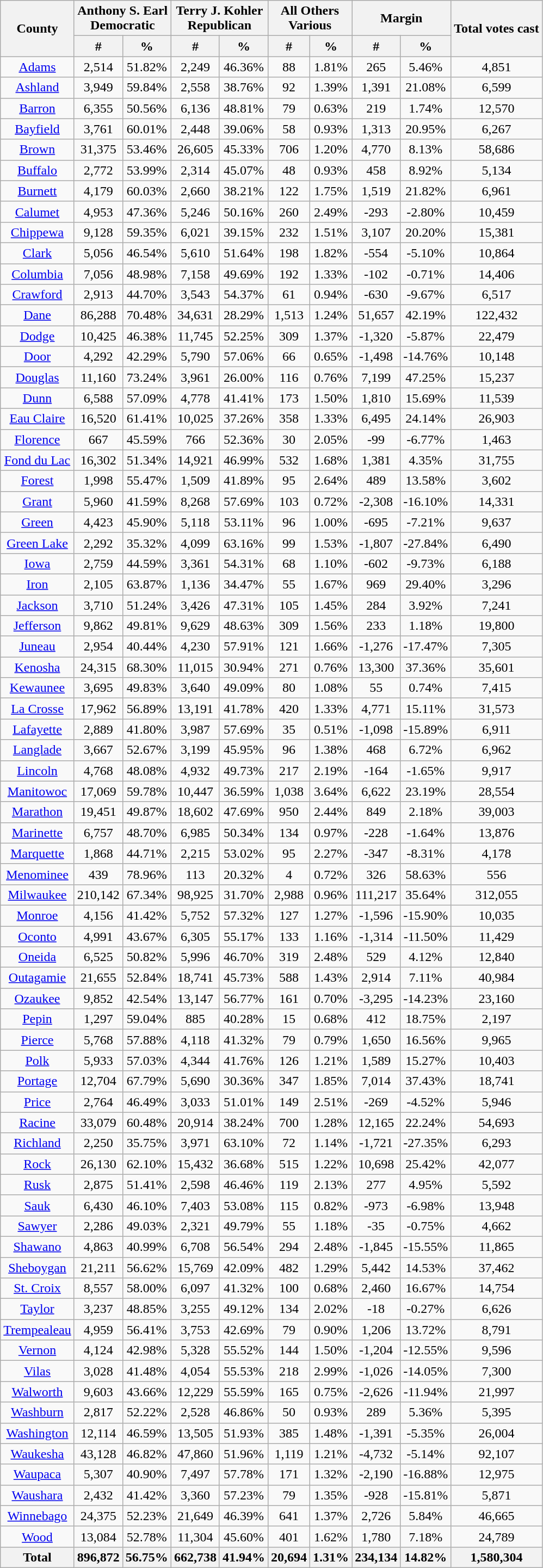<table class="wikitable sortable" style="text-align:center">
<tr>
<th rowspan="2" style="text-align:center;">County</th>
<th colspan="2" style="text-align:center;">Anthony S. Earl<br>Democratic</th>
<th colspan="2" style="text-align:center;">Terry J. Kohler<br>Republican</th>
<th colspan="2" style="text-align:center;">All Others<br>Various</th>
<th colspan="2" style="text-align:center;">Margin</th>
<th rowspan="2" style="text-align:center;">Total votes cast</th>
</tr>
<tr>
<th style="text-align:center;" data-sort-type="number">#</th>
<th style="text-align:center;" data-sort-type="number">%</th>
<th style="text-align:center;" data-sort-type="number">#</th>
<th style="text-align:center;" data-sort-type="number">%</th>
<th style="text-align:center;" data-sort-type="number">#</th>
<th style="text-align:center;" data-sort-type="number">%</th>
<th style="text-align:center;" data-sort-type="number">#</th>
<th style="text-align:center;" data-sort-type="number">%</th>
</tr>
<tr style="text-align:center;">
<td><a href='#'>Adams</a></td>
<td>2,514</td>
<td>51.82%</td>
<td>2,249</td>
<td>46.36%</td>
<td>88</td>
<td>1.81%</td>
<td>265</td>
<td>5.46%</td>
<td>4,851</td>
</tr>
<tr style="text-align:center;">
<td><a href='#'>Ashland</a></td>
<td>3,949</td>
<td>59.84%</td>
<td>2,558</td>
<td>38.76%</td>
<td>92</td>
<td>1.39%</td>
<td>1,391</td>
<td>21.08%</td>
<td>6,599</td>
</tr>
<tr style="text-align:center;">
<td><a href='#'>Barron</a></td>
<td>6,355</td>
<td>50.56%</td>
<td>6,136</td>
<td>48.81%</td>
<td>79</td>
<td>0.63%</td>
<td>219</td>
<td>1.74%</td>
<td>12,570</td>
</tr>
<tr style="text-align:center;">
<td><a href='#'>Bayfield</a></td>
<td>3,761</td>
<td>60.01%</td>
<td>2,448</td>
<td>39.06%</td>
<td>58</td>
<td>0.93%</td>
<td>1,313</td>
<td>20.95%</td>
<td>6,267</td>
</tr>
<tr style="text-align:center;">
<td><a href='#'>Brown</a></td>
<td>31,375</td>
<td>53.46%</td>
<td>26,605</td>
<td>45.33%</td>
<td>706</td>
<td>1.20%</td>
<td>4,770</td>
<td>8.13%</td>
<td>58,686</td>
</tr>
<tr style="text-align:center;">
<td><a href='#'>Buffalo</a></td>
<td>2,772</td>
<td>53.99%</td>
<td>2,314</td>
<td>45.07%</td>
<td>48</td>
<td>0.93%</td>
<td>458</td>
<td>8.92%</td>
<td>5,134</td>
</tr>
<tr style="text-align:center;">
<td><a href='#'>Burnett</a></td>
<td>4,179</td>
<td>60.03%</td>
<td>2,660</td>
<td>38.21%</td>
<td>122</td>
<td>1.75%</td>
<td>1,519</td>
<td>21.82%</td>
<td>6,961</td>
</tr>
<tr style="text-align:center;">
<td><a href='#'>Calumet</a></td>
<td>4,953</td>
<td>47.36%</td>
<td>5,246</td>
<td>50.16%</td>
<td>260</td>
<td>2.49%</td>
<td>-293</td>
<td>-2.80%</td>
<td>10,459</td>
</tr>
<tr style="text-align:center;">
<td><a href='#'>Chippewa</a></td>
<td>9,128</td>
<td>59.35%</td>
<td>6,021</td>
<td>39.15%</td>
<td>232</td>
<td>1.51%</td>
<td>3,107</td>
<td>20.20%</td>
<td>15,381</td>
</tr>
<tr style="text-align:center;">
<td><a href='#'>Clark</a></td>
<td>5,056</td>
<td>46.54%</td>
<td>5,610</td>
<td>51.64%</td>
<td>198</td>
<td>1.82%</td>
<td>-554</td>
<td>-5.10%</td>
<td>10,864</td>
</tr>
<tr style="text-align:center;">
<td><a href='#'>Columbia</a></td>
<td>7,056</td>
<td>48.98%</td>
<td>7,158</td>
<td>49.69%</td>
<td>192</td>
<td>1.33%</td>
<td>-102</td>
<td>-0.71%</td>
<td>14,406</td>
</tr>
<tr style="text-align:center;">
<td><a href='#'>Crawford</a></td>
<td>2,913</td>
<td>44.70%</td>
<td>3,543</td>
<td>54.37%</td>
<td>61</td>
<td>0.94%</td>
<td>-630</td>
<td>-9.67%</td>
<td>6,517</td>
</tr>
<tr style="text-align:center;">
<td><a href='#'>Dane</a></td>
<td>86,288</td>
<td>70.48%</td>
<td>34,631</td>
<td>28.29%</td>
<td>1,513</td>
<td>1.24%</td>
<td>51,657</td>
<td>42.19%</td>
<td>122,432</td>
</tr>
<tr style="text-align:center;">
<td><a href='#'>Dodge</a></td>
<td>10,425</td>
<td>46.38%</td>
<td>11,745</td>
<td>52.25%</td>
<td>309</td>
<td>1.37%</td>
<td>-1,320</td>
<td>-5.87%</td>
<td>22,479</td>
</tr>
<tr style="text-align:center;">
<td><a href='#'>Door</a></td>
<td>4,292</td>
<td>42.29%</td>
<td>5,790</td>
<td>57.06%</td>
<td>66</td>
<td>0.65%</td>
<td>-1,498</td>
<td>-14.76%</td>
<td>10,148</td>
</tr>
<tr style="text-align:center;">
<td><a href='#'>Douglas</a></td>
<td>11,160</td>
<td>73.24%</td>
<td>3,961</td>
<td>26.00%</td>
<td>116</td>
<td>0.76%</td>
<td>7,199</td>
<td>47.25%</td>
<td>15,237</td>
</tr>
<tr style="text-align:center;">
<td><a href='#'>Dunn</a></td>
<td>6,588</td>
<td>57.09%</td>
<td>4,778</td>
<td>41.41%</td>
<td>173</td>
<td>1.50%</td>
<td>1,810</td>
<td>15.69%</td>
<td>11,539</td>
</tr>
<tr style="text-align:center;">
<td><a href='#'>Eau Claire</a></td>
<td>16,520</td>
<td>61.41%</td>
<td>10,025</td>
<td>37.26%</td>
<td>358</td>
<td>1.33%</td>
<td>6,495</td>
<td>24.14%</td>
<td>26,903</td>
</tr>
<tr style="text-align:center;">
<td><a href='#'>Florence</a></td>
<td>667</td>
<td>45.59%</td>
<td>766</td>
<td>52.36%</td>
<td>30</td>
<td>2.05%</td>
<td>-99</td>
<td>-6.77%</td>
<td>1,463</td>
</tr>
<tr style="text-align:center;">
<td><a href='#'>Fond du Lac</a></td>
<td>16,302</td>
<td>51.34%</td>
<td>14,921</td>
<td>46.99%</td>
<td>532</td>
<td>1.68%</td>
<td>1,381</td>
<td>4.35%</td>
<td>31,755</td>
</tr>
<tr style="text-align:center;">
<td><a href='#'>Forest</a></td>
<td>1,998</td>
<td>55.47%</td>
<td>1,509</td>
<td>41.89%</td>
<td>95</td>
<td>2.64%</td>
<td>489</td>
<td>13.58%</td>
<td>3,602</td>
</tr>
<tr style="text-align:center;">
<td><a href='#'>Grant</a></td>
<td>5,960</td>
<td>41.59%</td>
<td>8,268</td>
<td>57.69%</td>
<td>103</td>
<td>0.72%</td>
<td>-2,308</td>
<td>-16.10%</td>
<td>14,331</td>
</tr>
<tr style="text-align:center;">
<td><a href='#'>Green</a></td>
<td>4,423</td>
<td>45.90%</td>
<td>5,118</td>
<td>53.11%</td>
<td>96</td>
<td>1.00%</td>
<td>-695</td>
<td>-7.21%</td>
<td>9,637</td>
</tr>
<tr style="text-align:center;">
<td><a href='#'>Green Lake</a></td>
<td>2,292</td>
<td>35.32%</td>
<td>4,099</td>
<td>63.16%</td>
<td>99</td>
<td>1.53%</td>
<td>-1,807</td>
<td>-27.84%</td>
<td>6,490</td>
</tr>
<tr style="text-align:center;">
<td><a href='#'>Iowa</a></td>
<td>2,759</td>
<td>44.59%</td>
<td>3,361</td>
<td>54.31%</td>
<td>68</td>
<td>1.10%</td>
<td>-602</td>
<td>-9.73%</td>
<td>6,188</td>
</tr>
<tr style="text-align:center;">
<td><a href='#'>Iron</a></td>
<td>2,105</td>
<td>63.87%</td>
<td>1,136</td>
<td>34.47%</td>
<td>55</td>
<td>1.67%</td>
<td>969</td>
<td>29.40%</td>
<td>3,296</td>
</tr>
<tr style="text-align:center;">
<td><a href='#'>Jackson</a></td>
<td>3,710</td>
<td>51.24%</td>
<td>3,426</td>
<td>47.31%</td>
<td>105</td>
<td>1.45%</td>
<td>284</td>
<td>3.92%</td>
<td>7,241</td>
</tr>
<tr style="text-align:center;">
<td><a href='#'>Jefferson</a></td>
<td>9,862</td>
<td>49.81%</td>
<td>9,629</td>
<td>48.63%</td>
<td>309</td>
<td>1.56%</td>
<td>233</td>
<td>1.18%</td>
<td>19,800</td>
</tr>
<tr style="text-align:center;">
<td><a href='#'>Juneau</a></td>
<td>2,954</td>
<td>40.44%</td>
<td>4,230</td>
<td>57.91%</td>
<td>121</td>
<td>1.66%</td>
<td>-1,276</td>
<td>-17.47%</td>
<td>7,305</td>
</tr>
<tr style="text-align:center;">
<td><a href='#'>Kenosha</a></td>
<td>24,315</td>
<td>68.30%</td>
<td>11,015</td>
<td>30.94%</td>
<td>271</td>
<td>0.76%</td>
<td>13,300</td>
<td>37.36%</td>
<td>35,601</td>
</tr>
<tr style="text-align:center;">
<td><a href='#'>Kewaunee</a></td>
<td>3,695</td>
<td>49.83%</td>
<td>3,640</td>
<td>49.09%</td>
<td>80</td>
<td>1.08%</td>
<td>55</td>
<td>0.74%</td>
<td>7,415</td>
</tr>
<tr style="text-align:center;">
<td><a href='#'>La Crosse</a></td>
<td>17,962</td>
<td>56.89%</td>
<td>13,191</td>
<td>41.78%</td>
<td>420</td>
<td>1.33%</td>
<td>4,771</td>
<td>15.11%</td>
<td>31,573</td>
</tr>
<tr style="text-align:center;">
<td><a href='#'>Lafayette</a></td>
<td>2,889</td>
<td>41.80%</td>
<td>3,987</td>
<td>57.69%</td>
<td>35</td>
<td>0.51%</td>
<td>-1,098</td>
<td>-15.89%</td>
<td>6,911</td>
</tr>
<tr style="text-align:center;">
<td><a href='#'>Langlade</a></td>
<td>3,667</td>
<td>52.67%</td>
<td>3,199</td>
<td>45.95%</td>
<td>96</td>
<td>1.38%</td>
<td>468</td>
<td>6.72%</td>
<td>6,962</td>
</tr>
<tr style="text-align:center;">
<td><a href='#'>Lincoln</a></td>
<td>4,768</td>
<td>48.08%</td>
<td>4,932</td>
<td>49.73%</td>
<td>217</td>
<td>2.19%</td>
<td>-164</td>
<td>-1.65%</td>
<td>9,917</td>
</tr>
<tr style="text-align:center;">
<td><a href='#'>Manitowoc</a></td>
<td>17,069</td>
<td>59.78%</td>
<td>10,447</td>
<td>36.59%</td>
<td>1,038</td>
<td>3.64%</td>
<td>6,622</td>
<td>23.19%</td>
<td>28,554</td>
</tr>
<tr style="text-align:center;">
<td><a href='#'>Marathon</a></td>
<td>19,451</td>
<td>49.87%</td>
<td>18,602</td>
<td>47.69%</td>
<td>950</td>
<td>2.44%</td>
<td>849</td>
<td>2.18%</td>
<td>39,003</td>
</tr>
<tr style="text-align:center;">
<td><a href='#'>Marinette</a></td>
<td>6,757</td>
<td>48.70%</td>
<td>6,985</td>
<td>50.34%</td>
<td>134</td>
<td>0.97%</td>
<td>-228</td>
<td>-1.64%</td>
<td>13,876</td>
</tr>
<tr style="text-align:center;">
<td><a href='#'>Marquette</a></td>
<td>1,868</td>
<td>44.71%</td>
<td>2,215</td>
<td>53.02%</td>
<td>95</td>
<td>2.27%</td>
<td>-347</td>
<td>-8.31%</td>
<td>4,178</td>
</tr>
<tr style="text-align:center;">
<td><a href='#'>Menominee</a></td>
<td>439</td>
<td>78.96%</td>
<td>113</td>
<td>20.32%</td>
<td>4</td>
<td>0.72%</td>
<td>326</td>
<td>58.63%</td>
<td>556</td>
</tr>
<tr style="text-align:center;">
<td><a href='#'>Milwaukee</a></td>
<td>210,142</td>
<td>67.34%</td>
<td>98,925</td>
<td>31.70%</td>
<td>2,988</td>
<td>0.96%</td>
<td>111,217</td>
<td>35.64%</td>
<td>312,055</td>
</tr>
<tr style="text-align:center;">
<td><a href='#'>Monroe</a></td>
<td>4,156</td>
<td>41.42%</td>
<td>5,752</td>
<td>57.32%</td>
<td>127</td>
<td>1.27%</td>
<td>-1,596</td>
<td>-15.90%</td>
<td>10,035</td>
</tr>
<tr style="text-align:center;">
<td><a href='#'>Oconto</a></td>
<td>4,991</td>
<td>43.67%</td>
<td>6,305</td>
<td>55.17%</td>
<td>133</td>
<td>1.16%</td>
<td>-1,314</td>
<td>-11.50%</td>
<td>11,429</td>
</tr>
<tr style="text-align:center;">
<td><a href='#'>Oneida</a></td>
<td>6,525</td>
<td>50.82%</td>
<td>5,996</td>
<td>46.70%</td>
<td>319</td>
<td>2.48%</td>
<td>529</td>
<td>4.12%</td>
<td>12,840</td>
</tr>
<tr style="text-align:center;">
<td><a href='#'>Outagamie</a></td>
<td>21,655</td>
<td>52.84%</td>
<td>18,741</td>
<td>45.73%</td>
<td>588</td>
<td>1.43%</td>
<td>2,914</td>
<td>7.11%</td>
<td>40,984</td>
</tr>
<tr style="text-align:center;">
<td><a href='#'>Ozaukee</a></td>
<td>9,852</td>
<td>42.54%</td>
<td>13,147</td>
<td>56.77%</td>
<td>161</td>
<td>0.70%</td>
<td>-3,295</td>
<td>-14.23%</td>
<td>23,160</td>
</tr>
<tr style="text-align:center;">
<td><a href='#'>Pepin</a></td>
<td>1,297</td>
<td>59.04%</td>
<td>885</td>
<td>40.28%</td>
<td>15</td>
<td>0.68%</td>
<td>412</td>
<td>18.75%</td>
<td>2,197</td>
</tr>
<tr style="text-align:center;">
<td><a href='#'>Pierce</a></td>
<td>5,768</td>
<td>57.88%</td>
<td>4,118</td>
<td>41.32%</td>
<td>79</td>
<td>0.79%</td>
<td>1,650</td>
<td>16.56%</td>
<td>9,965</td>
</tr>
<tr style="text-align:center;">
<td><a href='#'>Polk</a></td>
<td>5,933</td>
<td>57.03%</td>
<td>4,344</td>
<td>41.76%</td>
<td>126</td>
<td>1.21%</td>
<td>1,589</td>
<td>15.27%</td>
<td>10,403</td>
</tr>
<tr style="text-align:center;">
<td><a href='#'>Portage</a></td>
<td>12,704</td>
<td>67.79%</td>
<td>5,690</td>
<td>30.36%</td>
<td>347</td>
<td>1.85%</td>
<td>7,014</td>
<td>37.43%</td>
<td>18,741</td>
</tr>
<tr style="text-align:center;">
<td><a href='#'>Price</a></td>
<td>2,764</td>
<td>46.49%</td>
<td>3,033</td>
<td>51.01%</td>
<td>149</td>
<td>2.51%</td>
<td>-269</td>
<td>-4.52%</td>
<td>5,946</td>
</tr>
<tr style="text-align:center;">
<td><a href='#'>Racine</a></td>
<td>33,079</td>
<td>60.48%</td>
<td>20,914</td>
<td>38.24%</td>
<td>700</td>
<td>1.28%</td>
<td>12,165</td>
<td>22.24%</td>
<td>54,693</td>
</tr>
<tr style="text-align:center;">
<td><a href='#'>Richland</a></td>
<td>2,250</td>
<td>35.75%</td>
<td>3,971</td>
<td>63.10%</td>
<td>72</td>
<td>1.14%</td>
<td>-1,721</td>
<td>-27.35%</td>
<td>6,293</td>
</tr>
<tr style="text-align:center;">
<td><a href='#'>Rock</a></td>
<td>26,130</td>
<td>62.10%</td>
<td>15,432</td>
<td>36.68%</td>
<td>515</td>
<td>1.22%</td>
<td>10,698</td>
<td>25.42%</td>
<td>42,077</td>
</tr>
<tr style="text-align:center;">
<td><a href='#'>Rusk</a></td>
<td>2,875</td>
<td>51.41%</td>
<td>2,598</td>
<td>46.46%</td>
<td>119</td>
<td>2.13%</td>
<td>277</td>
<td>4.95%</td>
<td>5,592</td>
</tr>
<tr style="text-align:center;">
<td><a href='#'>Sauk</a></td>
<td>6,430</td>
<td>46.10%</td>
<td>7,403</td>
<td>53.08%</td>
<td>115</td>
<td>0.82%</td>
<td>-973</td>
<td>-6.98%</td>
<td>13,948</td>
</tr>
<tr style="text-align:center;">
<td><a href='#'>Sawyer</a></td>
<td>2,286</td>
<td>49.03%</td>
<td>2,321</td>
<td>49.79%</td>
<td>55</td>
<td>1.18%</td>
<td>-35</td>
<td>-0.75%</td>
<td>4,662</td>
</tr>
<tr style="text-align:center;">
<td><a href='#'>Shawano</a></td>
<td>4,863</td>
<td>40.99%</td>
<td>6,708</td>
<td>56.54%</td>
<td>294</td>
<td>2.48%</td>
<td>-1,845</td>
<td>-15.55%</td>
<td>11,865</td>
</tr>
<tr style="text-align:center;">
<td><a href='#'>Sheboygan</a></td>
<td>21,211</td>
<td>56.62%</td>
<td>15,769</td>
<td>42.09%</td>
<td>482</td>
<td>1.29%</td>
<td>5,442</td>
<td>14.53%</td>
<td>37,462</td>
</tr>
<tr style="text-align:center;">
<td><a href='#'>St. Croix</a></td>
<td>8,557</td>
<td>58.00%</td>
<td>6,097</td>
<td>41.32%</td>
<td>100</td>
<td>0.68%</td>
<td>2,460</td>
<td>16.67%</td>
<td>14,754</td>
</tr>
<tr style="text-align:center;">
<td><a href='#'>Taylor</a></td>
<td>3,237</td>
<td>48.85%</td>
<td>3,255</td>
<td>49.12%</td>
<td>134</td>
<td>2.02%</td>
<td>-18</td>
<td>-0.27%</td>
<td>6,626</td>
</tr>
<tr style="text-align:center;">
<td><a href='#'>Trempealeau</a></td>
<td>4,959</td>
<td>56.41%</td>
<td>3,753</td>
<td>42.69%</td>
<td>79</td>
<td>0.90%</td>
<td>1,206</td>
<td>13.72%</td>
<td>8,791</td>
</tr>
<tr style="text-align:center;">
<td><a href='#'>Vernon</a></td>
<td>4,124</td>
<td>42.98%</td>
<td>5,328</td>
<td>55.52%</td>
<td>144</td>
<td>1.50%</td>
<td>-1,204</td>
<td>-12.55%</td>
<td>9,596</td>
</tr>
<tr style="text-align:center;">
<td><a href='#'>Vilas</a></td>
<td>3,028</td>
<td>41.48%</td>
<td>4,054</td>
<td>55.53%</td>
<td>218</td>
<td>2.99%</td>
<td>-1,026</td>
<td>-14.05%</td>
<td>7,300</td>
</tr>
<tr style="text-align:center;">
<td><a href='#'>Walworth</a></td>
<td>9,603</td>
<td>43.66%</td>
<td>12,229</td>
<td>55.59%</td>
<td>165</td>
<td>0.75%</td>
<td>-2,626</td>
<td>-11.94%</td>
<td>21,997</td>
</tr>
<tr style="text-align:center;">
<td><a href='#'>Washburn</a></td>
<td>2,817</td>
<td>52.22%</td>
<td>2,528</td>
<td>46.86%</td>
<td>50</td>
<td>0.93%</td>
<td>289</td>
<td>5.36%</td>
<td>5,395</td>
</tr>
<tr style="text-align:center;">
<td><a href='#'>Washington</a></td>
<td>12,114</td>
<td>46.59%</td>
<td>13,505</td>
<td>51.93%</td>
<td>385</td>
<td>1.48%</td>
<td>-1,391</td>
<td>-5.35%</td>
<td>26,004</td>
</tr>
<tr style="text-align:center;">
<td><a href='#'>Waukesha</a></td>
<td>43,128</td>
<td>46.82%</td>
<td>47,860</td>
<td>51.96%</td>
<td>1,119</td>
<td>1.21%</td>
<td>-4,732</td>
<td>-5.14%</td>
<td>92,107</td>
</tr>
<tr style="text-align:center;">
<td><a href='#'>Waupaca</a></td>
<td>5,307</td>
<td>40.90%</td>
<td>7,497</td>
<td>57.78%</td>
<td>171</td>
<td>1.32%</td>
<td>-2,190</td>
<td>-16.88%</td>
<td>12,975</td>
</tr>
<tr style="text-align:center;">
<td><a href='#'>Waushara</a></td>
<td>2,432</td>
<td>41.42%</td>
<td>3,360</td>
<td>57.23%</td>
<td>79</td>
<td>1.35%</td>
<td>-928</td>
<td>-15.81%</td>
<td>5,871</td>
</tr>
<tr style="text-align:center;">
<td><a href='#'>Winnebago</a></td>
<td>24,375</td>
<td>52.23%</td>
<td>21,649</td>
<td>46.39%</td>
<td>641</td>
<td>1.37%</td>
<td>2,726</td>
<td>5.84%</td>
<td>46,665</td>
</tr>
<tr style="text-align:center;">
<td><a href='#'>Wood</a></td>
<td>13,084</td>
<td>52.78%</td>
<td>11,304</td>
<td>45.60%</td>
<td>401</td>
<td>1.62%</td>
<td>1,780</td>
<td>7.18%</td>
<td>24,789</td>
</tr>
<tr>
<th>Total</th>
<th>896,872</th>
<th>56.75%</th>
<th>662,738</th>
<th>41.94%</th>
<th>20,694</th>
<th>1.31%</th>
<th>234,134</th>
<th>14.82%</th>
<th>1,580,304</th>
</tr>
</table>
